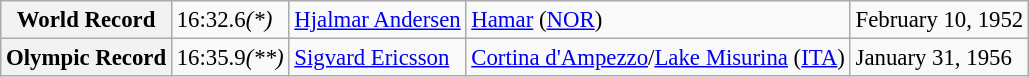<table class="wikitable" style="font-size:95%;">
<tr>
<th>World Record</th>
<td>16:32.6<em>(*)</em></td>
<td> <a href='#'>Hjalmar Andersen</a></td>
<td><a href='#'>Hamar</a> (<a href='#'>NOR</a>)</td>
<td>February 10, 1952</td>
</tr>
<tr>
<th>Olympic Record</th>
<td>16:35.9<em>(**)</em></td>
<td> <a href='#'>Sigvard Ericsson</a></td>
<td><a href='#'>Cortina d'Ampezzo</a>/<a href='#'>Lake Misurina</a> (<a href='#'>ITA</a>)</td>
<td>January 31, 1956</td>
</tr>
</table>
